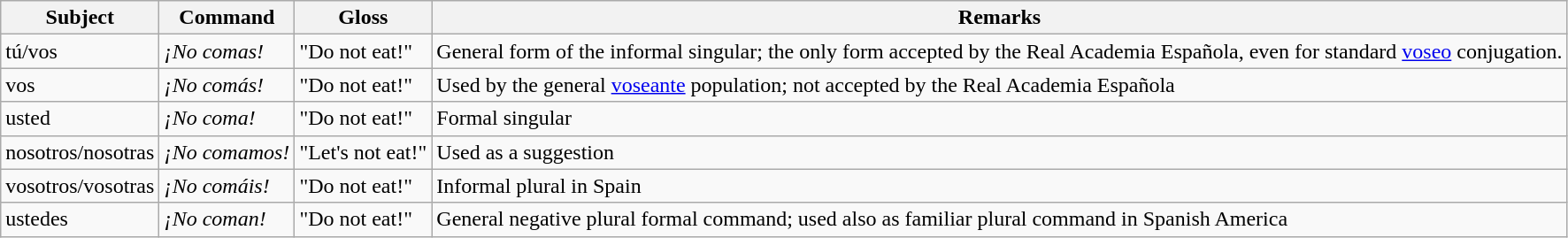<table class="wikitable">
<tr>
<th>Subject</th>
<th>Command</th>
<th>Gloss</th>
<th>Remarks</th>
</tr>
<tr>
<td>tú/vos</td>
<td><em>¡No comas!</em></td>
<td>"Do not eat!"</td>
<td>General form of the informal singular; the only form accepted by the Real Academia Española, even for standard <a href='#'>voseo</a> conjugation.</td>
</tr>
<tr>
<td>vos</td>
<td><em>¡No comás!</em></td>
<td>"Do not eat!"</td>
<td>Used by the general <a href='#'>voseante</a> population; not accepted by the Real Academia Española</td>
</tr>
<tr>
<td>usted</td>
<td><em>¡No coma!</em></td>
<td>"Do not eat!"</td>
<td>Formal singular</td>
</tr>
<tr>
<td>nosotros/nosotras</td>
<td><em>¡No comamos!</em></td>
<td>"Let's not eat!"</td>
<td>Used as a suggestion</td>
</tr>
<tr>
<td>vosotros/vosotras</td>
<td><em>¡No comáis!</em></td>
<td>"Do not eat!"</td>
<td>Informal plural in Spain</td>
</tr>
<tr>
<td>ustedes</td>
<td><em>¡No coman!</em></td>
<td>"Do not eat!"</td>
<td>General negative plural formal command; used also as familiar plural command in Spanish America</td>
</tr>
</table>
